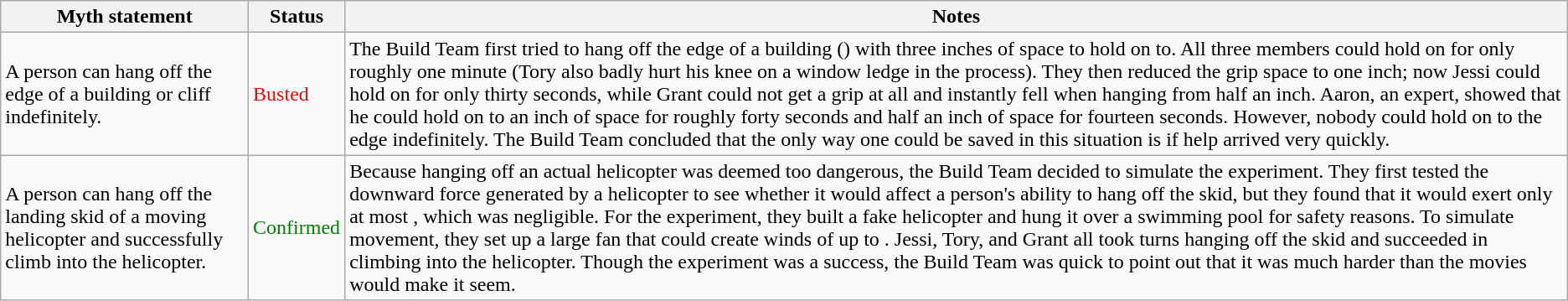<table class="wikitable plainrowheaders">
<tr>
<th>Myth statement</th>
<th>Status</th>
<th>Notes</th>
</tr>
<tr>
<td>A person can hang off the edge of a building or cliff indefinitely.</td>
<td style="color:red">Busted</td>
<td>The Build Team first tried to hang off the edge of a building () with three inches of space to hold on to. All three members could hold on for only roughly one minute (Tory also badly hurt his knee on a window ledge in the process). They then reduced the grip space to one inch; now Jessi could hold on for only thirty seconds, while Grant could not get a grip at all and instantly fell when hanging from half an inch. Aaron, an expert, showed that he could hold on to an inch of space for roughly forty seconds and half an inch of space for fourteen seconds. However, nobody could hold on to the edge indefinitely. The Build Team concluded that the only way one could be saved in this situation is if help arrived very quickly.</td>
</tr>
<tr>
<td>A person can hang off the landing skid of a moving helicopter and successfully climb into the helicopter.</td>
<td style="color:green">Confirmed</td>
<td>Because hanging off an actual helicopter was deemed too dangerous, the Build Team decided to simulate the experiment. They first tested the downward force generated by a helicopter to see whether it would affect a person's ability to hang off the skid, but they found that it would exert only at most , which was negligible. For the experiment, they built a fake helicopter and hung it over a swimming pool for safety reasons. To simulate movement, they set up a large fan that could create winds of up to . Jessi, Tory, and Grant all took turns hanging off the skid and succeeded in climbing into the helicopter. Though the experiment was a success, the Build Team was quick to point out that it was much harder than the movies would make it seem.</td>
</tr>
</table>
